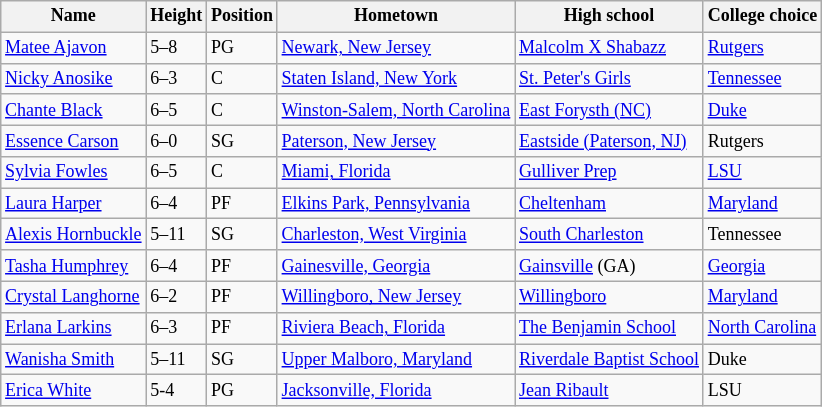<table class="wikitable sortable" style="font-size: 75%" style="width: 90%">
<tr>
<th>Name</th>
<th>Height</th>
<th>Position</th>
<th>Hometown</th>
<th>High school</th>
<th>College choice</th>
</tr>
<tr>
<td><a href='#'>Matee Ajavon</a></td>
<td>5–8</td>
<td>PG</td>
<td><a href='#'>Newark, New Jersey</a></td>
<td><a href='#'>Malcolm X Shabazz</a></td>
<td><a href='#'>Rutgers</a></td>
</tr>
<tr>
<td><a href='#'>Nicky Anosike</a></td>
<td>6–3</td>
<td>C</td>
<td><a href='#'>Staten Island, New York</a></td>
<td><a href='#'>St. Peter's Girls</a></td>
<td><a href='#'>Tennessee</a></td>
</tr>
<tr>
<td><a href='#'>Chante Black</a></td>
<td>6–5</td>
<td>C</td>
<td><a href='#'>Winston-Salem, North Carolina</a></td>
<td><a href='#'>East Forysth (NC)</a></td>
<td><a href='#'>Duke</a></td>
</tr>
<tr>
<td><a href='#'>Essence Carson</a></td>
<td>6–0</td>
<td>SG</td>
<td><a href='#'>Paterson, New Jersey</a></td>
<td><a href='#'>Eastside (Paterson, NJ)</a></td>
<td>Rutgers</td>
</tr>
<tr>
<td><a href='#'>Sylvia Fowles</a></td>
<td>6–5</td>
<td>C</td>
<td><a href='#'>Miami, Florida</a></td>
<td><a href='#'>Gulliver Prep</a></td>
<td><a href='#'>LSU</a></td>
</tr>
<tr>
<td><a href='#'>Laura Harper</a></td>
<td>6–4</td>
<td>PF</td>
<td><a href='#'>Elkins Park, Pennsylvania</a></td>
<td><a href='#'>Cheltenham</a></td>
<td><a href='#'>Maryland</a></td>
</tr>
<tr>
<td><a href='#'>Alexis Hornbuckle</a></td>
<td>5–11</td>
<td>SG</td>
<td><a href='#'>Charleston, West Virginia</a></td>
<td><a href='#'>South Charleston</a></td>
<td>Tennessee</td>
</tr>
<tr>
<td><a href='#'>Tasha Humphrey</a></td>
<td>6–4</td>
<td>PF</td>
<td><a href='#'>Gainesville, Georgia</a></td>
<td><a href='#'>Gainsville</a> (GA)</td>
<td><a href='#'>Georgia</a></td>
</tr>
<tr>
<td><a href='#'>Crystal Langhorne</a></td>
<td>6–2</td>
<td>PF</td>
<td><a href='#'>Willingboro, New Jersey</a></td>
<td><a href='#'>Willingboro</a></td>
<td><a href='#'>Maryland</a></td>
</tr>
<tr>
<td><a href='#'>Erlana Larkins</a></td>
<td>6–3</td>
<td>PF</td>
<td><a href='#'>Riviera Beach, Florida</a></td>
<td><a href='#'>The Benjamin School</a></td>
<td><a href='#'>North Carolina</a></td>
</tr>
<tr>
<td><a href='#'>Wanisha Smith</a></td>
<td>5–11</td>
<td>SG</td>
<td><a href='#'>Upper Malboro, Maryland</a></td>
<td><a href='#'>Riverdale Baptist School</a></td>
<td>Duke</td>
</tr>
<tr>
<td><a href='#'>Erica White</a></td>
<td>5-4</td>
<td>PG</td>
<td><a href='#'>Jacksonville, Florida</a></td>
<td><a href='#'>Jean Ribault</a></td>
<td>LSU</td>
</tr>
</table>
